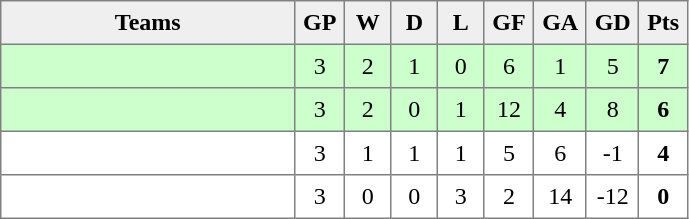<table style=border-collapse:collapse border=1 cellspacing=0 cellpadding=5>
<tr align=center bgcolor=#efefef>
<th width=185>Teams</th>
<th width=20>GP</th>
<th width=20>W</th>
<th width=20>D</th>
<th width=20>L</th>
<th width=20>GF</th>
<th width=20>GA</th>
<th width=20>GD</th>
<th width=20>Pts</th>
</tr>
<tr align=center style="background:#ccffcc;">
<td style="text-align:left;"></td>
<td>3</td>
<td>2</td>
<td>1</td>
<td>0</td>
<td>6</td>
<td>1</td>
<td>5</td>
<td><strong>7</strong></td>
</tr>
<tr align=center style="background:#ccffcc;">
<td style="text-align:left;"></td>
<td>3</td>
<td>2</td>
<td>0</td>
<td>1</td>
<td>12</td>
<td>4</td>
<td>8</td>
<td><strong>6</strong></td>
</tr>
<tr align=center>
<td style="text-align:left;"></td>
<td>3</td>
<td>1</td>
<td>1</td>
<td>1</td>
<td>5</td>
<td>6</td>
<td>-1</td>
<td><strong>4</strong></td>
</tr>
<tr align=center>
<td style="text-align:left;"></td>
<td>3</td>
<td>0</td>
<td>0</td>
<td>3</td>
<td>2</td>
<td>14</td>
<td>-12</td>
<td><strong>0</strong></td>
</tr>
</table>
